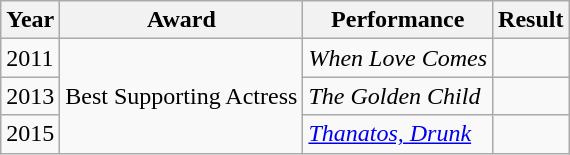<table class="wikitable">
<tr>
<th>Year</th>
<th>Award</th>
<th>Performance</th>
<th>Result</th>
</tr>
<tr>
<td>2011</td>
<td rowspan=3>Best Supporting Actress</td>
<td><em>When Love Comes</em></td>
<td></td>
</tr>
<tr>
<td>2013</td>
<td><em>The Golden Child</em></td>
<td></td>
</tr>
<tr>
<td>2015</td>
<td><em><a href='#'>Thanatos, Drunk</a></em></td>
<td></td>
</tr>
</table>
